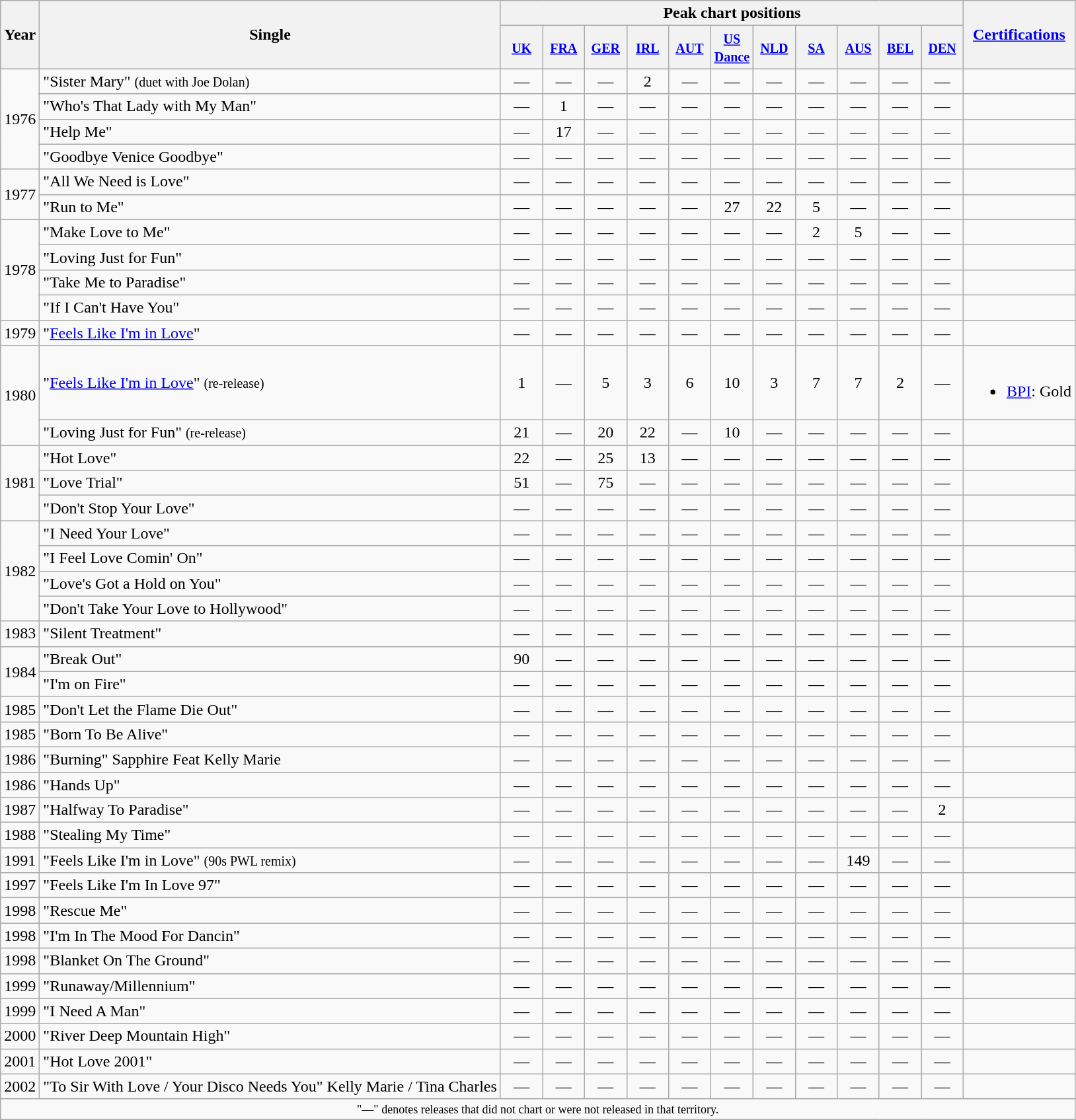<table class="wikitable">
<tr>
<th scope="col" rowspan="2">Year</th>
<th scope="col" rowspan="2">Single</th>
<th scope="col" colspan="11">Peak chart positions</th>
<th scope="col" rowspan="2"><a href='#'>Certifications</a></th>
</tr>
<tr>
<th style="width:35px;"><small><a href='#'>UK</a></small><br></th>
<th style="width:35px;"><small><a href='#'>FRA</a></small><br></th>
<th style="width:35px;"><small><a href='#'>GER</a></small><br></th>
<th style="width:35px;"><small><a href='#'>IRL</a></small><br></th>
<th style="width:35px;"><small><a href='#'>AUT</a></small><br></th>
<th style="width:35px;"><small><a href='#'>US<br>Dance</a></small><br></th>
<th style="width:35px;"><small><a href='#'>NLD</a></small><br></th>
<th style="width:35px;"><small><a href='#'>SA</a></small><br></th>
<th style="width:35px;"><small><a href='#'>AUS</a></small><br></th>
<th style="width:35px;"><small><a href='#'>BEL</a></small><br></th>
<th style="width:35px;"><small><a href='#'>DEN</a></small><br></th>
</tr>
<tr>
<td rowspan="4">1976</td>
<td>"Sister Mary" <small>(duet with Joe Dolan)</small></td>
<td align="center">—</td>
<td align="center">—</td>
<td align="center">—</td>
<td align="center">2</td>
<td align="center">—</td>
<td align="center">—</td>
<td align="center">—</td>
<td align="center">—</td>
<td align="center">—</td>
<td align="center">—</td>
<td align="center">—</td>
<td></td>
</tr>
<tr>
<td>"Who's That Lady with My Man"</td>
<td align="center">—</td>
<td align="center">1</td>
<td align="center">—</td>
<td align="center">—</td>
<td align="center">—</td>
<td align="center">—</td>
<td align="center">—</td>
<td align="center">—</td>
<td align="center">—</td>
<td align="center">—</td>
<td align="center">—</td>
<td></td>
</tr>
<tr>
<td>"Help Me"</td>
<td align="center">—</td>
<td align="center">17</td>
<td align="center">—</td>
<td align="center">—</td>
<td align="center">—</td>
<td align="center">—</td>
<td align="center">—</td>
<td align="center">—</td>
<td align="center">—</td>
<td align="center">—</td>
<td align="center">—</td>
<td></td>
</tr>
<tr>
<td>"Goodbye Venice Goodbye"</td>
<td align="center">—</td>
<td align="center">—</td>
<td align="center">—</td>
<td align="center">—</td>
<td align="center">—</td>
<td align="center">—</td>
<td align="center">—</td>
<td align="center">—</td>
<td align="center">—</td>
<td align="center">—</td>
<td align="center">—</td>
<td></td>
</tr>
<tr>
<td rowspan="2">1977</td>
<td>"All We Need is Love"</td>
<td align="center">—</td>
<td align="center">—</td>
<td align="center">—</td>
<td align="center">—</td>
<td align="center">—</td>
<td align="center">—</td>
<td align="center">—</td>
<td align="center">—</td>
<td align="center">—</td>
<td align="center">—</td>
<td align="center">—</td>
<td></td>
</tr>
<tr>
<td>"Run to Me"</td>
<td align="center">—</td>
<td align="center">—</td>
<td align="center">—</td>
<td align="center">—</td>
<td align="center">—</td>
<td align="center">27</td>
<td align="center">22</td>
<td align="center">5</td>
<td align="center">—</td>
<td align="center">—</td>
<td align="center">—</td>
<td></td>
</tr>
<tr>
<td rowspan="4">1978</td>
<td>"Make Love to Me"</td>
<td align="center">—</td>
<td align="center">—</td>
<td align="center">—</td>
<td align="center">—</td>
<td align="center">—</td>
<td align="center">—</td>
<td align="center">—</td>
<td align="center">2</td>
<td align="center">5</td>
<td align="center">—</td>
<td align="center">—</td>
<td></td>
</tr>
<tr>
<td>"Loving Just for Fun"</td>
<td align="center">—</td>
<td align="center">—</td>
<td align="center">—</td>
<td align="center">—</td>
<td align="center">—</td>
<td align="center">—</td>
<td align="center">—</td>
<td align="center">—</td>
<td align="center">—</td>
<td align="center">—</td>
<td align="center">—</td>
<td></td>
</tr>
<tr>
<td>"Take Me to Paradise"</td>
<td align="center">—</td>
<td align="center">—</td>
<td align="center">—</td>
<td align="center">—</td>
<td align="center">—</td>
<td align="center">—</td>
<td align="center">—</td>
<td align="center">—</td>
<td align="center">—</td>
<td align="center">—</td>
<td align="center">—</td>
<td></td>
</tr>
<tr>
<td>"If I Can't Have You"</td>
<td align="center">—</td>
<td align="center">—</td>
<td align="center">—</td>
<td align="center">—</td>
<td align="center">—</td>
<td align="center">—</td>
<td align="center">—</td>
<td align="center">—</td>
<td align="center">—</td>
<td align="center">—</td>
<td align="center">—</td>
<td></td>
</tr>
<tr>
<td rowspan="1">1979</td>
<td>"<a href='#'>Feels Like I'm in Love</a>"</td>
<td align="center">—</td>
<td align="center">—</td>
<td align="center">—</td>
<td align="center">—</td>
<td align="center">—</td>
<td align="center">—</td>
<td align="center">—</td>
<td align="center">—</td>
<td align="center">—</td>
<td align="center">—</td>
<td align="center">—</td>
<td></td>
</tr>
<tr>
<td rowspan="2">1980</td>
<td>"<a href='#'>Feels Like I'm in Love</a>" <small>(re-release)</small></td>
<td align="center">1</td>
<td align="center">—</td>
<td align="center">5</td>
<td align="center">3</td>
<td align="center">6</td>
<td align="center">10</td>
<td align="center">3</td>
<td align="center">7</td>
<td align="center">7</td>
<td align="center">2</td>
<td align="center">—</td>
<td><br><ul><li><a href='#'>BPI</a>: Gold</li></ul></td>
</tr>
<tr>
<td>"Loving Just for Fun" <small>(re-release)</small></td>
<td align="center">21</td>
<td align="center">—</td>
<td align="center">20</td>
<td align="center">22</td>
<td align="center">—</td>
<td align="center">10</td>
<td align="center">—</td>
<td align="center">—</td>
<td align="center">—</td>
<td align="center">—</td>
<td align="center">—</td>
<td></td>
</tr>
<tr>
<td rowspan="3">1981</td>
<td>"Hot Love"</td>
<td align="center">22</td>
<td align="center">—</td>
<td align="center">25</td>
<td align="center">13</td>
<td align="center">—</td>
<td align="center">—</td>
<td align="center">—</td>
<td align="center">—</td>
<td align="center">—</td>
<td align="center">—</td>
<td align="center">—</td>
<td></td>
</tr>
<tr>
<td>"Love Trial"</td>
<td align="center">51</td>
<td align="center">—</td>
<td align="center">75</td>
<td align="center">—</td>
<td align="center">—</td>
<td align="center">—</td>
<td align="center">—</td>
<td align="center">—</td>
<td align="center">—</td>
<td align="center">—</td>
<td align="center">—</td>
<td></td>
</tr>
<tr>
<td>"Don't Stop Your Love"</td>
<td align="center">—</td>
<td align="center">—</td>
<td align="center">—</td>
<td align="center">—</td>
<td align="center">—</td>
<td align="center">—</td>
<td align="center">—</td>
<td align="center">—</td>
<td align="center">—</td>
<td align="center">—</td>
<td align="center">—</td>
<td></td>
</tr>
<tr>
<td rowspan="4">1982</td>
<td>"I Need Your Love"</td>
<td align="center">—</td>
<td align="center">—</td>
<td align="center">—</td>
<td align="center">—</td>
<td align="center">—</td>
<td align="center">—</td>
<td align="center">—</td>
<td align="center">—</td>
<td align="center">—</td>
<td align="center">—</td>
<td align="center">—</td>
<td></td>
</tr>
<tr>
<td>"I Feel Love Comin' On"</td>
<td align="center">—</td>
<td align="center">—</td>
<td align="center">—</td>
<td align="center">—</td>
<td align="center">—</td>
<td align="center">—</td>
<td align="center">—</td>
<td align="center">—</td>
<td align="center">—</td>
<td align="center">—</td>
<td align="center">—</td>
<td></td>
</tr>
<tr>
<td>"Love's Got a Hold on You"</td>
<td align="center">—</td>
<td align="center">—</td>
<td align="center">—</td>
<td align="center">—</td>
<td align="center">—</td>
<td align="center">—</td>
<td align="center">—</td>
<td align="center">—</td>
<td align="center">—</td>
<td align="center">—</td>
<td align="center">—</td>
<td></td>
</tr>
<tr>
<td>"Don't Take Your Love to Hollywood"</td>
<td align="center">—</td>
<td align="center">—</td>
<td align="center">—</td>
<td align="center">—</td>
<td align="center">—</td>
<td align="center">—</td>
<td align="center">—</td>
<td align="center">—</td>
<td align="center">—</td>
<td align="center">—</td>
<td align="center">—</td>
<td></td>
</tr>
<tr>
<td>1983</td>
<td>"Silent Treatment"</td>
<td align="center">—</td>
<td align="center">—</td>
<td align="center">—</td>
<td align="center">—</td>
<td align="center">—</td>
<td align="center">—</td>
<td align="center">—</td>
<td align="center">—</td>
<td align="center">—</td>
<td align="center">—</td>
<td align="center">—</td>
<td></td>
</tr>
<tr>
<td rowspan="2">1984</td>
<td>"Break Out"</td>
<td align="center">90</td>
<td align="center">—</td>
<td align="center">—</td>
<td align="center">—</td>
<td align="center">—</td>
<td align="center">—</td>
<td align="center">—</td>
<td align="center">—</td>
<td align="center">—</td>
<td align="center">—</td>
<td align="center">—</td>
<td></td>
</tr>
<tr>
<td>"I'm on Fire"</td>
<td align="center">—</td>
<td align="center">—</td>
<td align="center">—</td>
<td align="center">—</td>
<td align="center">—</td>
<td align="center">—</td>
<td align="center">—</td>
<td align="center">—</td>
<td align="center">—</td>
<td align="center">—</td>
<td align="center">—</td>
<td></td>
</tr>
<tr>
<td>1985</td>
<td>"Don't Let the Flame Die Out"</td>
<td align="center">—</td>
<td align="center">—</td>
<td align="center">—</td>
<td align="center">—</td>
<td align="center">—</td>
<td align="center">—</td>
<td align="center">—</td>
<td align="center">—</td>
<td align="center">—</td>
<td align="center">—</td>
<td align="center">—</td>
<td></td>
</tr>
<tr>
<td>1985</td>
<td>"Born To Be Alive"</td>
<td align="center">—</td>
<td align="center">—</td>
<td align="center">—</td>
<td align="center">—</td>
<td align="center">—</td>
<td align="center">—</td>
<td align="center">—</td>
<td align="center">—</td>
<td align="center">—</td>
<td align="center">—</td>
<td align="center">—</td>
<td></td>
</tr>
<tr>
<td>1986</td>
<td>"Burning" Sapphire Feat Kelly Marie</td>
<td align="center">—</td>
<td align="center">—</td>
<td align="center">—</td>
<td align="center">—</td>
<td align="center">—</td>
<td align="center">—</td>
<td align="center">—</td>
<td align="center">—</td>
<td align="center">—</td>
<td align="center">—</td>
<td align="center">—</td>
<td></td>
</tr>
<tr>
<td>1986</td>
<td>"Hands Up"</td>
<td align="center">—</td>
<td align="center">—</td>
<td align="center">—</td>
<td align="center">—</td>
<td align="center">—</td>
<td align="center">—</td>
<td align="center">—</td>
<td align="center">—</td>
<td align="center">—</td>
<td align="center">—</td>
<td align="center">—</td>
<td></td>
</tr>
<tr>
<td>1987</td>
<td>"Halfway To Paradise"</td>
<td align="center">—</td>
<td align="center">—</td>
<td align="center">—</td>
<td align="center">—</td>
<td align="center">—</td>
<td align="center">—</td>
<td align="center">—</td>
<td align="center">—</td>
<td align="center">—</td>
<td align="center">—</td>
<td align="center">2</td>
<td></td>
</tr>
<tr>
<td>1988</td>
<td>"Stealing My Time"</td>
<td align="center">—</td>
<td align="center">—</td>
<td align="center">—</td>
<td align="center">—</td>
<td align="center">—</td>
<td align="center">—</td>
<td align="center">—</td>
<td align="center">—</td>
<td align="center">—</td>
<td align="center">—</td>
<td align="center">—</td>
<td></td>
</tr>
<tr>
<td>1991</td>
<td>"Feels Like I'm in Love" <small>(90s PWL remix)</small></td>
<td align="center">—</td>
<td align="center">—</td>
<td align="center">—</td>
<td align="center">—</td>
<td align="center">—</td>
<td align="center">—</td>
<td align="center">—</td>
<td align="center">—</td>
<td align="center">149</td>
<td align="center">—</td>
<td align="center">—</td>
<td></td>
</tr>
<tr>
<td>1997</td>
<td>"Feels Like I'm In  Love 97"</td>
<td align="center">—</td>
<td align="center">—</td>
<td align="center">—</td>
<td align="center">—</td>
<td align="center">—</td>
<td align="center">—</td>
<td align="center">—</td>
<td align="center">—</td>
<td align="center">—</td>
<td align="center">—</td>
<td align="center">—</td>
<td></td>
</tr>
<tr>
<td>1998</td>
<td>"Rescue Me"</td>
<td align="center">—</td>
<td align="center">—</td>
<td align="center">—</td>
<td align="center">—</td>
<td align="center">—</td>
<td align="center">—</td>
<td align="center">—</td>
<td align="center">—</td>
<td align="center">—</td>
<td align="center">—</td>
<td align="center">—</td>
<td></td>
</tr>
<tr>
<td>1998</td>
<td>"I'm In The Mood For Dancin"</td>
<td align="center">—</td>
<td align="center">—</td>
<td align="center">—</td>
<td align="center">—</td>
<td align="center">—</td>
<td align="center">—</td>
<td align="center">—</td>
<td align="center">—</td>
<td align="center">—</td>
<td align="center">—</td>
<td align="center">—</td>
<td></td>
</tr>
<tr>
<td>1998</td>
<td>"Blanket On The Ground"</td>
<td align="center">—</td>
<td align="center">—</td>
<td align="center">—</td>
<td align="center">—</td>
<td align="center">—</td>
<td align="center">—</td>
<td align="center">—</td>
<td align="center">—</td>
<td align="center">—</td>
<td align="center">—</td>
<td align="center">—</td>
<td></td>
</tr>
<tr>
<td>1999</td>
<td>"Runaway/Millennium"</td>
<td align="center">—</td>
<td align="center">—</td>
<td align="center">—</td>
<td align="center">—</td>
<td align="center">—</td>
<td align="center">—</td>
<td align="center">—</td>
<td align="center">—</td>
<td align="center">—</td>
<td align="center">—</td>
<td align="center">—</td>
<td></td>
</tr>
<tr>
<td>1999</td>
<td>"I Need A Man"</td>
<td align="center">—</td>
<td align="center">—</td>
<td align="center">—</td>
<td align="center">—</td>
<td align="center">—</td>
<td align="center">—</td>
<td align="center">—</td>
<td align="center">—</td>
<td align="center">—</td>
<td align="center">—</td>
<td align="center">—</td>
<td></td>
</tr>
<tr>
<td>2000</td>
<td>"River Deep Mountain High"</td>
<td align="center">—</td>
<td align="center">—</td>
<td align="center">—</td>
<td align="center">—</td>
<td align="center">—</td>
<td align="center">—</td>
<td align="center">—</td>
<td align="center">—</td>
<td align="center">—</td>
<td align="center">—</td>
<td align="center">—</td>
<td></td>
</tr>
<tr>
<td>2001</td>
<td>"Hot Love 2001"</td>
<td align="center">—</td>
<td align="center">—</td>
<td align="center">—</td>
<td align="center">—</td>
<td align="center">—</td>
<td align="center">—</td>
<td align="center">—</td>
<td align="center">—</td>
<td align="center">—</td>
<td align="center">—</td>
<td align="center">—</td>
<td></td>
</tr>
<tr>
<td>2002</td>
<td>"To Sir With Love / Your Disco Needs You" Kelly Marie / Tina Charles</td>
<td align="center">—</td>
<td align="center">—</td>
<td align="center">—</td>
<td align="center">—</td>
<td align="center">—</td>
<td align="center">—</td>
<td align="center">—</td>
<td align="center">—</td>
<td align="center">—</td>
<td align="center">—</td>
<td align="center">—</td>
<td></td>
</tr>
<tr>
<td colspan="14" style="text-align:center; font-size:9pt;">"—" denotes releases that did not chart or were not released in that territory.</td>
</tr>
</table>
